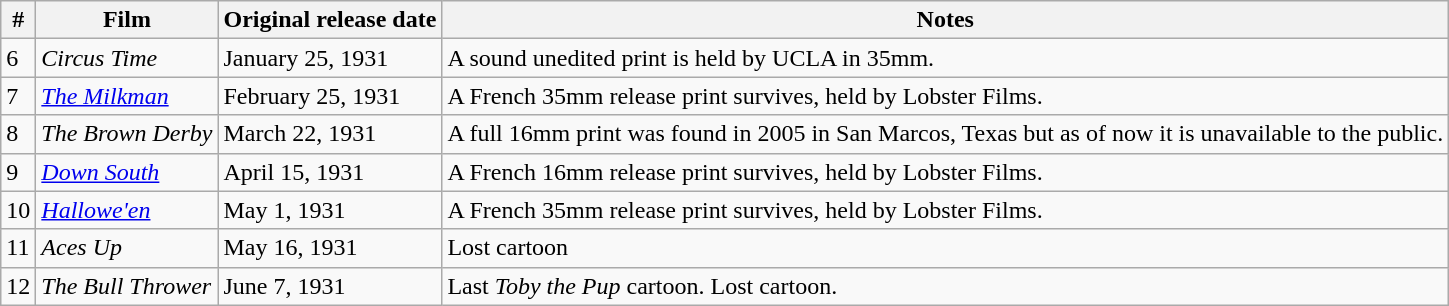<table class="wikitable">
<tr>
<th>#</th>
<th>Film</th>
<th>Original release date</th>
<th>Notes</th>
</tr>
<tr>
<td>6</td>
<td><em>Circus Time</em></td>
<td>January 25, 1931</td>
<td>A sound unedited print is held by UCLA in 35mm.</td>
</tr>
<tr>
<td>7</td>
<td><em><a href='#'>The Milkman</a></em></td>
<td>February 25, 1931</td>
<td>A French 35mm release print survives, held by Lobster Films.</td>
</tr>
<tr>
<td>8</td>
<td><em>The Brown Derby</em></td>
<td>March 22, 1931</td>
<td>A full 16mm print was found in 2005 in San Marcos, Texas but as of now it is unavailable to the public.</td>
</tr>
<tr>
<td>9</td>
<td><em><a href='#'>Down South</a></em></td>
<td>April 15, 1931</td>
<td>A French 16mm release print survives, held by Lobster Films.</td>
</tr>
<tr>
<td>10</td>
<td><em><a href='#'>Hallowe'en</a></em></td>
<td>May 1, 1931</td>
<td>A French 35mm release print survives, held by Lobster Films.</td>
</tr>
<tr>
<td>11</td>
<td><em>Aces Up</em></td>
<td>May 16, 1931</td>
<td>Lost cartoon</td>
</tr>
<tr>
<td>12</td>
<td><em>The Bull Thrower</em></td>
<td>June 7, 1931</td>
<td>Last <em>Toby the Pup</em> cartoon. Lost cartoon.</td>
</tr>
</table>
